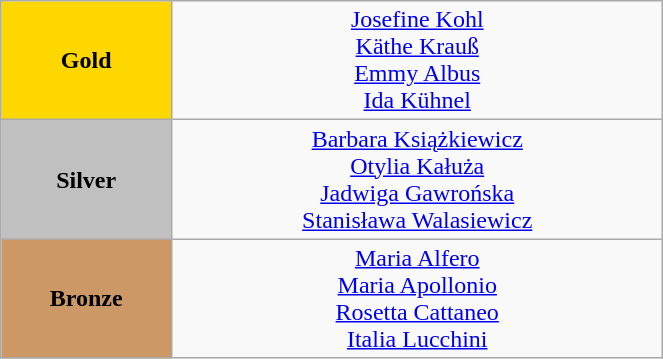<table class="wikitable" style="text-align:center; " width="35%">
<tr>
<td bgcolor="gold"><strong>Gold</strong></td>
<td><a href='#'>Josefine Kohl</a><br><a href='#'>Käthe Krauß</a><br><a href='#'>Emmy Albus</a><br><a href='#'>Ida Kühnel</a><br><small><em></em></small></td>
</tr>
<tr>
<td bgcolor="silver"><strong>Silver</strong></td>
<td><a href='#'>Barbara Książkiewicz</a><br><a href='#'>Otylia Kałuża</a><br><a href='#'>Jadwiga Gawrońska</a><br><a href='#'>Stanisława Walasiewicz</a><br><small><em></em></small></td>
</tr>
<tr>
<td bgcolor="CC9966"><strong>Bronze</strong></td>
<td><a href='#'>Maria Alfero</a><br><a href='#'>Maria Apollonio</a><br><a href='#'>Rosetta Cattaneo</a><br><a href='#'>Italia Lucchini</a><br><small><em></em></small></td>
</tr>
</table>
